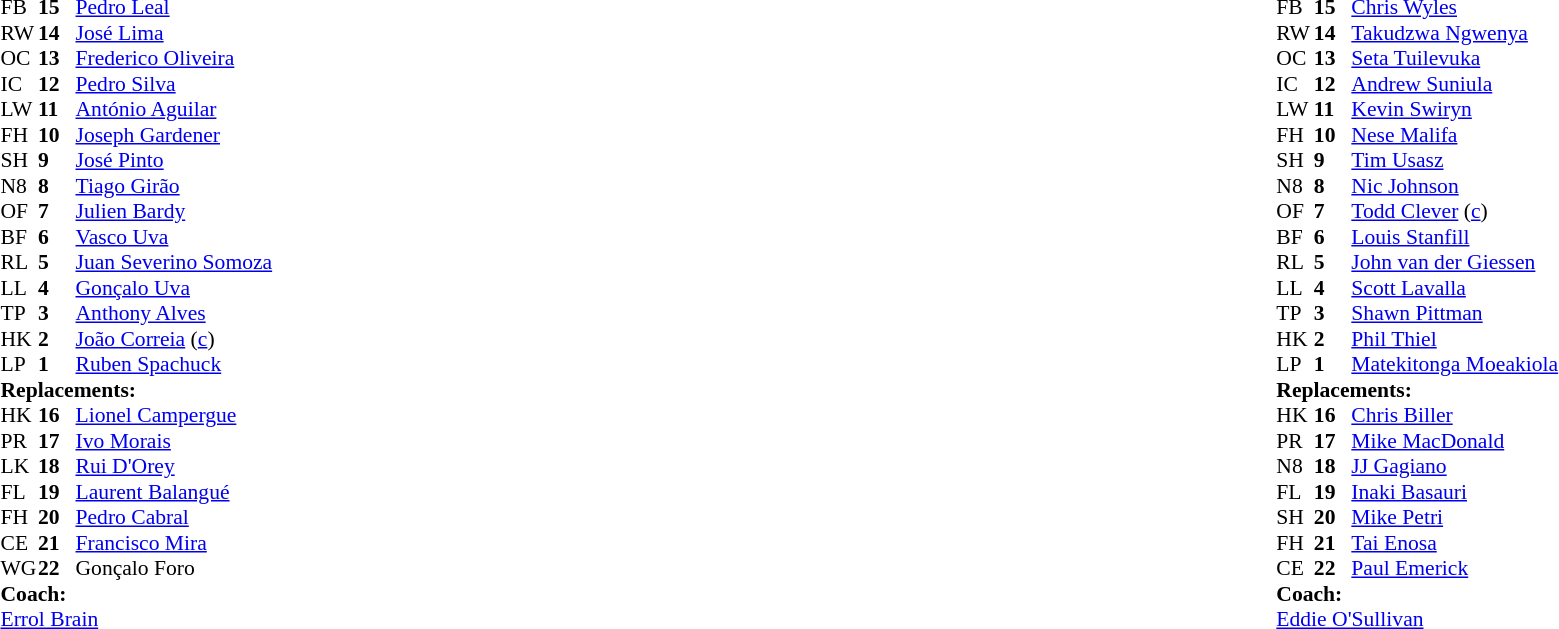<table width="100%">
<tr>
<td valign="top" width="50%"><br><table style="font-size: 90%" cellspacing="0" cellpadding="0">
<tr>
<th width="25"></th>
<th width="25"></th>
</tr>
<tr>
<td>FB</td>
<td><strong>15</strong></td>
<td><a href='#'>Pedro Leal</a></td>
</tr>
<tr>
<td>RW</td>
<td><strong>14</strong></td>
<td><a href='#'>José Lima</a></td>
<td></td>
</tr>
<tr>
<td>OC</td>
<td><strong>13</strong></td>
<td><a href='#'>Frederico Oliveira</a></td>
<td></td>
</tr>
<tr>
<td>IC</td>
<td><strong>12</strong></td>
<td><a href='#'>Pedro Silva</a></td>
</tr>
<tr>
<td>LW</td>
<td><strong>11</strong></td>
<td><a href='#'>António Aguilar</a></td>
</tr>
<tr>
<td>FH</td>
<td><strong>10</strong></td>
<td><a href='#'>Joseph Gardener</a></td>
<td></td>
</tr>
<tr>
<td>SH</td>
<td><strong>9</strong></td>
<td><a href='#'>José Pinto</a></td>
</tr>
<tr>
<td>N8</td>
<td><strong>8</strong></td>
<td><a href='#'>Tiago Girão</a></td>
<td></td>
</tr>
<tr>
<td>OF</td>
<td><strong>7</strong></td>
<td><a href='#'>Julien Bardy</a></td>
</tr>
<tr>
<td>BF</td>
<td><strong>6</strong></td>
<td><a href='#'>Vasco Uva</a></td>
</tr>
<tr>
<td>RL</td>
<td><strong>5</strong></td>
<td><a href='#'>Juan Severino Somoza</a></td>
<td></td>
</tr>
<tr>
<td>LL</td>
<td><strong>4</strong></td>
<td><a href='#'>Gonçalo Uva</a></td>
</tr>
<tr>
<td>TP</td>
<td><strong>3</strong></td>
<td><a href='#'>Anthony Alves</a></td>
<td></td>
</tr>
<tr>
<td>HK</td>
<td><strong>2</strong></td>
<td><a href='#'>João Correia</a> (<a href='#'>c</a>)</td>
<td></td>
</tr>
<tr>
<td>LP</td>
<td><strong>1</strong></td>
<td><a href='#'>Ruben Spachuck</a></td>
</tr>
<tr>
<td colspan="4"><strong>Replacements:</strong></td>
</tr>
<tr>
<td>HK</td>
<td><strong>16</strong></td>
<td><a href='#'>Lionel Campergue</a></td>
<td></td>
</tr>
<tr>
<td>PR</td>
<td><strong>17</strong></td>
<td><a href='#'>Ivo Morais</a></td>
<td></td>
</tr>
<tr>
<td>LK</td>
<td><strong>18</strong></td>
<td><a href='#'>Rui D'Orey</a></td>
<td></td>
</tr>
<tr>
<td>FL</td>
<td><strong>19</strong></td>
<td><a href='#'>Laurent Balangué</a></td>
<td></td>
</tr>
<tr>
<td>FH</td>
<td><strong>20</strong></td>
<td><a href='#'>Pedro Cabral</a></td>
<td></td>
</tr>
<tr>
<td>CE</td>
<td><strong>21</strong></td>
<td><a href='#'>Francisco Mira</a></td>
<td></td>
</tr>
<tr>
<td>WG</td>
<td><strong>22</strong></td>
<td>Gonçalo Foro</td>
<td></td>
</tr>
<tr>
<td colspan="4"><strong>Coach:</strong></td>
</tr>
<tr>
<td colspan="4"> <a href='#'>Errol Brain</a></td>
</tr>
</table>
</td>
<td valign="top" width="50%"><br><table style="font-size: 90%" cellspacing="0" cellpadding="0" align="center">
<tr>
<th width="25"></th>
<th width="25"></th>
</tr>
<tr>
<td>FB</td>
<td><strong>15</strong></td>
<td><a href='#'>Chris Wyles</a></td>
</tr>
<tr>
<td>RW</td>
<td><strong>14</strong></td>
<td><a href='#'>Takudzwa Ngwenya</a></td>
</tr>
<tr>
<td>OC</td>
<td><strong>13</strong></td>
<td><a href='#'>Seta Tuilevuka</a></td>
<td></td>
</tr>
<tr>
<td>IC</td>
<td><strong>12</strong></td>
<td><a href='#'>Andrew Suniula</a></td>
</tr>
<tr>
<td>LW</td>
<td><strong>11</strong></td>
<td><a href='#'>Kevin Swiryn</a></td>
</tr>
<tr>
<td>FH</td>
<td><strong>10</strong></td>
<td><a href='#'>Nese Malifa</a></td>
</tr>
<tr>
<td>SH</td>
<td><strong>9</strong></td>
<td><a href='#'>Tim Usasz</a></td>
<td></td>
</tr>
<tr>
<td>N8</td>
<td><strong>8</strong></td>
<td><a href='#'>Nic Johnson</a></td>
<td></td>
</tr>
<tr>
<td>OF</td>
<td><strong>7</strong></td>
<td><a href='#'>Todd Clever</a> (<a href='#'>c</a>)</td>
</tr>
<tr>
<td>BF</td>
<td><strong>6</strong></td>
<td><a href='#'>Louis Stanfill</a></td>
</tr>
<tr>
<td>RL</td>
<td><strong>5</strong></td>
<td><a href='#'>John van der Giessen</a></td>
<td></td>
</tr>
<tr>
<td>LL</td>
<td><strong>4</strong></td>
<td><a href='#'>Scott Lavalla</a></td>
</tr>
<tr>
<td>TP</td>
<td><strong>3</strong></td>
<td><a href='#'>Shawn Pittman</a></td>
</tr>
<tr>
<td>HK</td>
<td><strong>2</strong></td>
<td><a href='#'>Phil Thiel</a></td>
<td></td>
</tr>
<tr>
<td>LP</td>
<td><strong>1</strong></td>
<td><a href='#'>Matekitonga Moeakiola</a></td>
<td></td>
</tr>
<tr>
<td colspan="4"><strong>Replacements:</strong></td>
</tr>
<tr>
<td>HK</td>
<td><strong>16</strong></td>
<td><a href='#'>Chris Biller</a></td>
<td></td>
</tr>
<tr>
<td>PR</td>
<td><strong>17</strong></td>
<td><a href='#'>Mike MacDonald</a></td>
<td></td>
</tr>
<tr>
<td>N8</td>
<td><strong>18</strong></td>
<td><a href='#'>JJ Gagiano</a></td>
<td></td>
</tr>
<tr>
<td>FL</td>
<td><strong>19</strong></td>
<td><a href='#'>Inaki Basauri</a></td>
<td></td>
</tr>
<tr>
<td>SH</td>
<td><strong>20</strong></td>
<td><a href='#'>Mike Petri</a></td>
<td></td>
</tr>
<tr>
<td>FH</td>
<td><strong>21</strong></td>
<td><a href='#'>Tai Enosa</a></td>
</tr>
<tr>
<td>CE</td>
<td><strong>22</strong></td>
<td><a href='#'>Paul Emerick</a></td>
<td></td>
</tr>
<tr>
<td colspan="4"><strong>Coach:</strong></td>
</tr>
<tr>
<td colspan="4"> <a href='#'>Eddie O'Sullivan</a></td>
</tr>
</table>
</td>
</tr>
</table>
